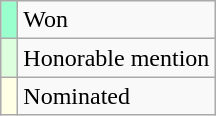<table class="wikitable">
<tr>
<td style="background:#9fc;"> </td>
<td>Won</td>
</tr>
<tr>
<td style="background:#dfd;"> </td>
<td>Honorable mention</td>
</tr>
<tr>
<td style="background:#ffffe6;"> </td>
<td>Nominated</td>
</tr>
</table>
